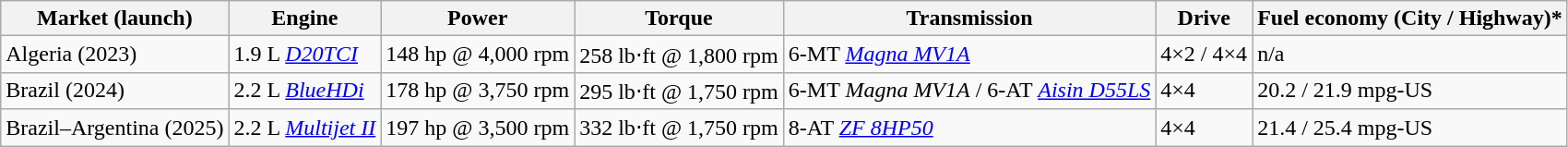<table class="wikitable">
<tr>
<th>Market (launch)</th>
<th>Engine</th>
<th>Power</th>
<th>Torque</th>
<th>Transmission</th>
<th>Drive</th>
<th>Fuel economy (City / Highway)*</th>
</tr>
<tr>
<td>Algeria (2023)</td>
<td>1.9 L <em><a href='#'>D20TCI</a></em></td>
<td>148 hp @ 4,000 rpm</td>
<td>258 lb⋅ft @ 1,800 rpm</td>
<td>6-MT <em><a href='#'>Magna MV1A</a></em></td>
<td>4×2 / 4×4</td>
<td>n/a</td>
</tr>
<tr>
<td>Brazil (2024)</td>
<td>2.2 L <em><a href='#'>BlueHDi</a></em></td>
<td>178 hp @ 3,750 rpm</td>
<td>295 lb⋅ft @ 1,750 rpm</td>
<td>6-MT <em>Magna MV1A</em> / 6-AT <em><a href='#'>Aisin D55LS</a></em></td>
<td>4×4</td>
<td>20.2 / 21.9 mpg-US</td>
</tr>
<tr>
<td>Brazil–Argentina (2025)</td>
<td>2.2 L <em><a href='#'>Multijet II</a></em></td>
<td>197 hp @ 3,500 rpm</td>
<td>332 lb⋅ft @ 1,750 rpm</td>
<td>8-AT <em><a href='#'>ZF 8HP50</a></em></td>
<td>4×4</td>
<td>21.4 / 25.4 mpg-US</td>
</tr>
</table>
